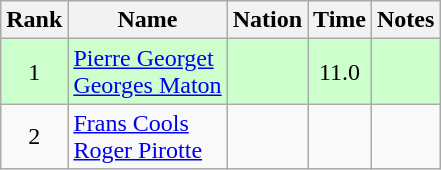<table class="wikitable sortable" style="text-align:center">
<tr>
<th>Rank</th>
<th>Name</th>
<th>Nation</th>
<th>Time</th>
<th>Notes</th>
</tr>
<tr style="background:#cfc;">
<td>1</td>
<td align=left><a href='#'>Pierre Georget</a><br><a href='#'>Georges Maton</a></td>
<td align=left></td>
<td>11.0</td>
<td></td>
</tr>
<tr>
<td>2</td>
<td align=left><a href='#'>Frans Cools</a><br><a href='#'>Roger Pirotte</a></td>
<td align=left></td>
<td></td>
<td></td>
</tr>
</table>
